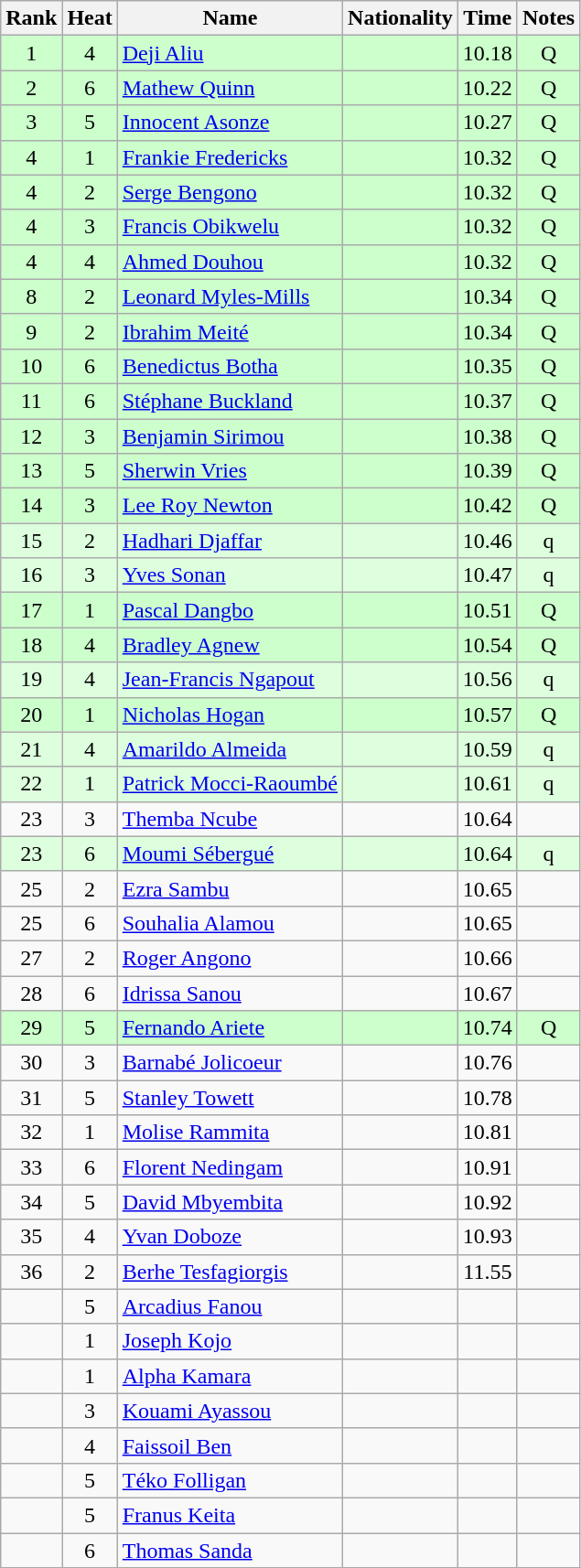<table class="wikitable sortable" style="text-align:center">
<tr>
<th>Rank</th>
<th>Heat</th>
<th>Name</th>
<th>Nationality</th>
<th>Time</th>
<th>Notes</th>
</tr>
<tr bgcolor=ccffcc>
<td>1</td>
<td>4</td>
<td align=left><a href='#'>Deji Aliu</a></td>
<td align=left></td>
<td>10.18</td>
<td>Q</td>
</tr>
<tr bgcolor=ccffcc>
<td>2</td>
<td>6</td>
<td align=left><a href='#'>Mathew Quinn</a></td>
<td align=left></td>
<td>10.22</td>
<td>Q</td>
</tr>
<tr bgcolor=ccffcc>
<td>3</td>
<td>5</td>
<td align=left><a href='#'>Innocent Asonze</a></td>
<td align=left></td>
<td>10.27</td>
<td>Q</td>
</tr>
<tr bgcolor=ccffcc>
<td>4</td>
<td>1</td>
<td align=left><a href='#'>Frankie Fredericks</a></td>
<td align=left></td>
<td>10.32</td>
<td>Q</td>
</tr>
<tr bgcolor=ccffcc>
<td>4</td>
<td>2</td>
<td align=left><a href='#'>Serge Bengono</a></td>
<td align=left></td>
<td>10.32</td>
<td>Q</td>
</tr>
<tr bgcolor=ccffcc>
<td>4</td>
<td>3</td>
<td align=left><a href='#'>Francis Obikwelu</a></td>
<td align=left></td>
<td>10.32</td>
<td>Q</td>
</tr>
<tr bgcolor=ccffcc>
<td>4</td>
<td>4</td>
<td align=left><a href='#'>Ahmed Douhou</a></td>
<td align=left></td>
<td>10.32</td>
<td>Q</td>
</tr>
<tr bgcolor=ccffcc>
<td>8</td>
<td>2</td>
<td align=left><a href='#'>Leonard Myles-Mills</a></td>
<td align=left></td>
<td>10.34</td>
<td>Q</td>
</tr>
<tr bgcolor=ccffcc>
<td>9</td>
<td>2</td>
<td align=left><a href='#'>Ibrahim Meité</a></td>
<td align=left></td>
<td>10.34</td>
<td>Q</td>
</tr>
<tr bgcolor=ccffcc>
<td>10</td>
<td>6</td>
<td align=left><a href='#'>Benedictus Botha</a></td>
<td align=left></td>
<td>10.35</td>
<td>Q</td>
</tr>
<tr bgcolor=ccffcc>
<td>11</td>
<td>6</td>
<td align=left><a href='#'>Stéphane Buckland</a></td>
<td align=left></td>
<td>10.37</td>
<td>Q</td>
</tr>
<tr bgcolor=ccffcc>
<td>12</td>
<td>3</td>
<td align=left><a href='#'>Benjamin Sirimou</a></td>
<td align=left></td>
<td>10.38</td>
<td>Q</td>
</tr>
<tr bgcolor=ccffcc>
<td>13</td>
<td>5</td>
<td align=left><a href='#'>Sherwin Vries</a></td>
<td align=left></td>
<td>10.39</td>
<td>Q</td>
</tr>
<tr bgcolor=ccffcc>
<td>14</td>
<td>3</td>
<td align=left><a href='#'>Lee Roy Newton</a></td>
<td align=left></td>
<td>10.42</td>
<td>Q</td>
</tr>
<tr bgcolor=ddffdd>
<td>15</td>
<td>2</td>
<td align=left><a href='#'>Hadhari Djaffar</a></td>
<td align=left></td>
<td>10.46</td>
<td>q</td>
</tr>
<tr bgcolor=ddffdd>
<td>16</td>
<td>3</td>
<td align=left><a href='#'>Yves Sonan</a></td>
<td align=left></td>
<td>10.47</td>
<td>q</td>
</tr>
<tr bgcolor=ccffcc>
<td>17</td>
<td>1</td>
<td align=left><a href='#'>Pascal Dangbo</a></td>
<td align=left></td>
<td>10.51</td>
<td>Q</td>
</tr>
<tr bgcolor=ccffcc>
<td>18</td>
<td>4</td>
<td align=left><a href='#'>Bradley Agnew</a></td>
<td align=left></td>
<td>10.54</td>
<td>Q</td>
</tr>
<tr bgcolor=ddffdd>
<td>19</td>
<td>4</td>
<td align=left><a href='#'>Jean-Francis Ngapout</a></td>
<td align=left></td>
<td>10.56</td>
<td>q</td>
</tr>
<tr bgcolor=ccffcc>
<td>20</td>
<td>1</td>
<td align=left><a href='#'>Nicholas Hogan</a></td>
<td align=left></td>
<td>10.57</td>
<td>Q</td>
</tr>
<tr bgcolor=ddffdd>
<td>21</td>
<td>4</td>
<td align=left><a href='#'>Amarildo Almeida</a></td>
<td align=left></td>
<td>10.59</td>
<td>q</td>
</tr>
<tr bgcolor=ddffdd>
<td>22</td>
<td>1</td>
<td align=left><a href='#'>Patrick Mocci-Raoumbé</a></td>
<td align=left></td>
<td>10.61</td>
<td>q</td>
</tr>
<tr>
<td>23</td>
<td>3</td>
<td align=left><a href='#'>Themba Ncube</a></td>
<td align=left></td>
<td>10.64</td>
<td></td>
</tr>
<tr bgcolor=ddffdd>
<td>23</td>
<td>6</td>
<td align=left><a href='#'>Moumi Sébergué</a></td>
<td align=left></td>
<td>10.64</td>
<td>q</td>
</tr>
<tr>
<td>25</td>
<td>2</td>
<td align=left><a href='#'>Ezra Sambu</a></td>
<td align=left></td>
<td>10.65</td>
<td></td>
</tr>
<tr>
<td>25</td>
<td>6</td>
<td align=left><a href='#'>Souhalia Alamou</a></td>
<td align=left></td>
<td>10.65</td>
<td></td>
</tr>
<tr>
<td>27</td>
<td>2</td>
<td align=left><a href='#'>Roger Angono</a></td>
<td align=left></td>
<td>10.66</td>
<td></td>
</tr>
<tr>
<td>28</td>
<td>6</td>
<td align=left><a href='#'>Idrissa Sanou</a></td>
<td align=left></td>
<td>10.67</td>
<td></td>
</tr>
<tr bgcolor=ccffcc>
<td>29</td>
<td>5</td>
<td align=left><a href='#'>Fernando Ariete</a></td>
<td align=left></td>
<td>10.74</td>
<td>Q</td>
</tr>
<tr>
<td>30</td>
<td>3</td>
<td align=left><a href='#'>Barnabé Jolicoeur</a></td>
<td align=left></td>
<td>10.76</td>
<td></td>
</tr>
<tr>
<td>31</td>
<td>5</td>
<td align=left><a href='#'>Stanley Towett</a></td>
<td align=left></td>
<td>10.78</td>
<td></td>
</tr>
<tr>
<td>32</td>
<td>1</td>
<td align=left><a href='#'>Molise Rammita</a></td>
<td align=left></td>
<td>10.81</td>
<td></td>
</tr>
<tr>
<td>33</td>
<td>6</td>
<td align=left><a href='#'>Florent Nedingam</a></td>
<td align=left></td>
<td>10.91</td>
<td></td>
</tr>
<tr>
<td>34</td>
<td>5</td>
<td align=left><a href='#'>David Mbyembita</a></td>
<td align=left></td>
<td>10.92</td>
<td></td>
</tr>
<tr>
<td>35</td>
<td>4</td>
<td align=left><a href='#'>Yvan Doboze</a></td>
<td align=left></td>
<td>10.93</td>
<td></td>
</tr>
<tr>
<td>36</td>
<td>2</td>
<td align=left><a href='#'>Berhe Tesfagiorgis</a></td>
<td align=left></td>
<td>11.55</td>
<td></td>
</tr>
<tr>
<td></td>
<td>5</td>
<td align=left><a href='#'>Arcadius Fanou</a></td>
<td align=left></td>
<td></td>
<td></td>
</tr>
<tr>
<td></td>
<td>1</td>
<td align=left><a href='#'>Joseph Kojo</a></td>
<td align=left></td>
<td></td>
<td></td>
</tr>
<tr>
<td></td>
<td>1</td>
<td align=left><a href='#'>Alpha Kamara</a></td>
<td align=left></td>
<td></td>
<td></td>
</tr>
<tr>
<td></td>
<td>3</td>
<td align=left><a href='#'>Kouami Ayassou</a></td>
<td align=left></td>
<td></td>
<td></td>
</tr>
<tr>
<td></td>
<td>4</td>
<td align=left><a href='#'>Faissoil Ben</a></td>
<td align=left></td>
<td></td>
<td></td>
</tr>
<tr>
<td></td>
<td>5</td>
<td align=left><a href='#'>Téko Folligan</a></td>
<td align=left></td>
<td></td>
<td></td>
</tr>
<tr>
<td></td>
<td>5</td>
<td align=left><a href='#'>Franus Keita</a></td>
<td align=left></td>
<td></td>
<td></td>
</tr>
<tr>
<td></td>
<td>6</td>
<td align=left><a href='#'>Thomas Sanda</a></td>
<td align=left></td>
<td></td>
<td></td>
</tr>
</table>
